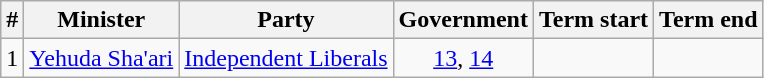<table class=wikitable style=text-align:center>
<tr>
<th>#</th>
<th>Minister</th>
<th>Party</th>
<th>Government</th>
<th>Term start</th>
<th>Term end</th>
</tr>
<tr>
<td>1</td>
<td align=left><a href='#'>Yehuda Sha'ari</a></td>
<td align=left><a href='#'>Independent Liberals</a></td>
<td><a href='#'>13</a>, <a href='#'>14</a></td>
<td></td>
<td></td>
</tr>
</table>
